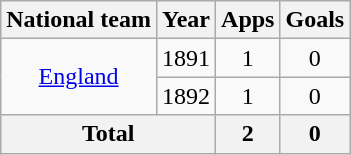<table class=wikitable style="text-align: center">
<tr>
<th>National team</th>
<th>Year</th>
<th>Apps</th>
<th>Goals</th>
</tr>
<tr>
<td rowspan=2><a href='#'>England</a></td>
<td>1891</td>
<td>1</td>
<td>0</td>
</tr>
<tr>
<td>1892</td>
<td>1</td>
<td>0</td>
</tr>
<tr>
<th colspan=2>Total</th>
<th>2</th>
<th>0</th>
</tr>
</table>
